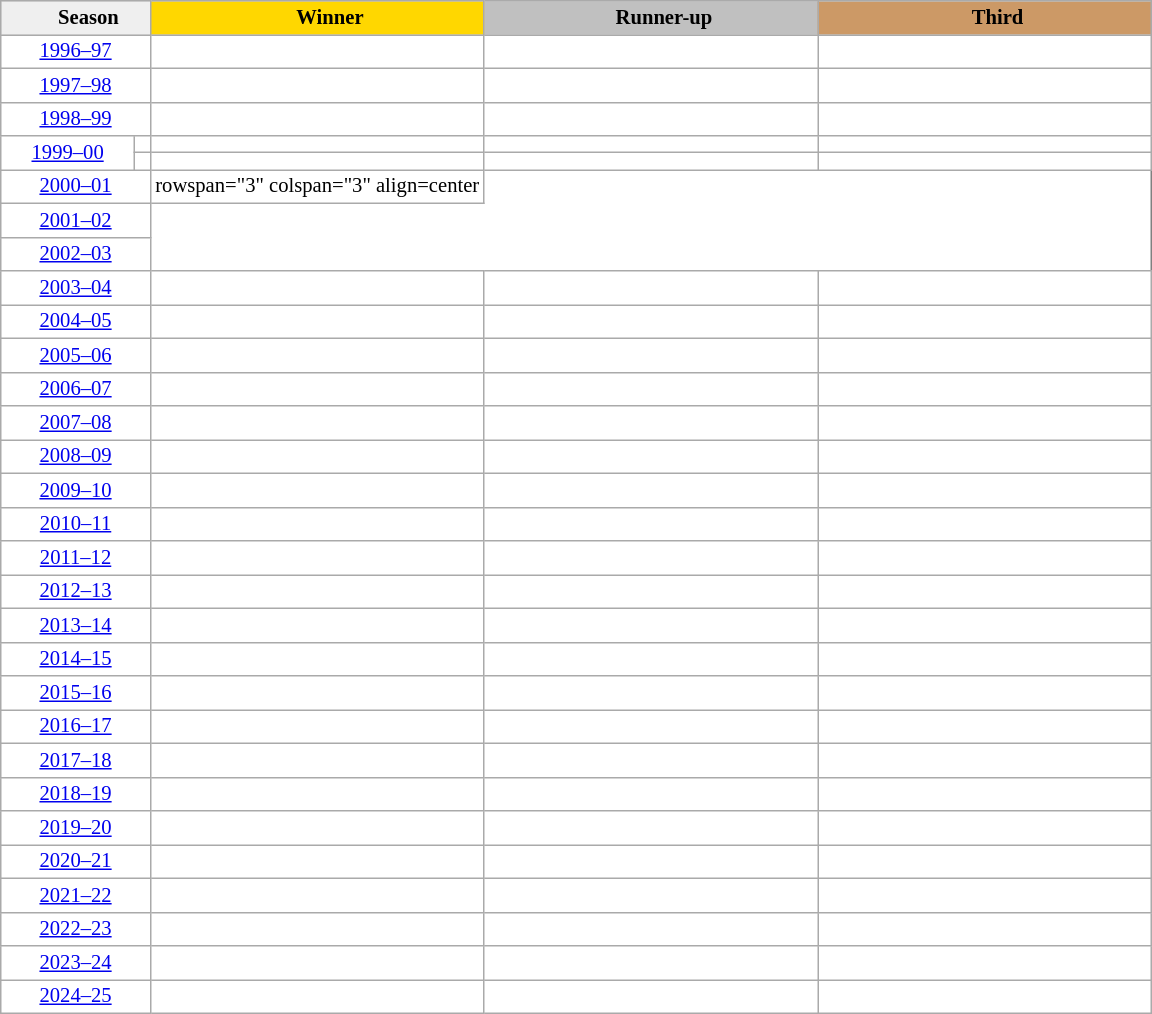<table class="wikitable sortable" style="background:#fff; font-size:86%; line-height:16px; border:gray solid 1px">
<tr style="background:#ccc; text-align:center;">
<th colspan=2 style="width:13%; background:#efefef;">     Season</th>
<th style="width:29%; background:gold">     Winner</th>
<th style="width:29%; background:silver">     Runner-up</th>
<th style="width:29%; background:#c96;">     Third</th>
</tr>
<tr>
<td colspan=2 align=center><a href='#'>1996–97</a></td>
<td></td>
<td></td>
<td></td>
</tr>
<tr>
<td colspan=2 align=center><a href='#'>1997–98</a></td>
<td></td>
<td></td>
<td></td>
</tr>
<tr>
<td colspan=2 align=center><a href='#'>1998–99</a></td>
<td></td>
<td></td>
<td></td>
</tr>
<tr>
<td rowspan=2 align=center><a href='#'>1999–00</a></td>
<td align=center></td>
<td></td>
<td></td>
<td></td>
</tr>
<tr>
<td align=center></td>
<td></td>
<td></td>
<td></td>
</tr>
<tr>
<td colspan=2 align=center><a href='#'>2000–01</a></td>
<td>rowspan="3" colspan="3" align=center </td>
</tr>
<tr>
<td colspan=2 align=center><a href='#'>2001–02</a></td>
</tr>
<tr>
<td colspan=2 align=center><a href='#'>2002–03</a></td>
</tr>
<tr>
<td colspan=2 align=center><a href='#'>2003–04</a></td>
<td></td>
<td></td>
<td></td>
</tr>
<tr>
<td colspan=2 align=center><a href='#'>2004–05</a></td>
<td></td>
<td></td>
<td></td>
</tr>
<tr>
<td colspan=2 align=center><a href='#'>2005–06</a></td>
<td></td>
<td></td>
<td></td>
</tr>
<tr>
<td colspan=2 align=center><a href='#'>2006–07</a></td>
<td></td>
<td></td>
<td></td>
</tr>
<tr>
<td colspan=2 align=center><a href='#'>2007–08</a></td>
<td></td>
<td></td>
<td></td>
</tr>
<tr>
<td colspan=2 align=center><a href='#'>2008–09</a></td>
<td></td>
<td></td>
<td></td>
</tr>
<tr>
<td colspan=2 align=center><a href='#'>2009–10</a></td>
<td></td>
<td></td>
<td></td>
</tr>
<tr>
<td colspan=2 align=center><a href='#'>2010–11</a></td>
<td></td>
<td></td>
<td></td>
</tr>
<tr>
<td colspan=2 align=center><a href='#'>2011–12</a></td>
<td></td>
<td></td>
<td></td>
</tr>
<tr>
<td colspan=2 align=center><a href='#'>2012–13</a></td>
<td></td>
<td></td>
<td></td>
</tr>
<tr>
<td colspan=2 align=center><a href='#'>2013–14</a></td>
<td></td>
<td></td>
<td></td>
</tr>
<tr>
<td colspan=2 align=center><a href='#'>2014–15</a></td>
<td></td>
<td></td>
<td></td>
</tr>
<tr>
<td colspan=2 align=center><a href='#'>2015–16</a></td>
<td></td>
<td></td>
<td></td>
</tr>
<tr>
<td colspan=2 align=center><a href='#'>2016–17</a></td>
<td></td>
<td></td>
<td></td>
</tr>
<tr>
<td colspan=2 align=center><a href='#'>2017–18</a></td>
<td></td>
<td></td>
<td></td>
</tr>
<tr>
<td colspan=2 align=center><a href='#'>2018–19</a></td>
<td></td>
<td></td>
<td></td>
</tr>
<tr>
<td colspan=2 align=center><a href='#'>2019–20</a></td>
<td></td>
<td></td>
<td></td>
</tr>
<tr>
<td colspan=2 align=center><a href='#'>2020–21</a></td>
<td></td>
<td></td>
<td></td>
</tr>
<tr>
<td colspan=2 align=center><a href='#'>2021–22</a></td>
<td></td>
<td></td>
<td></td>
</tr>
<tr>
<td colspan=2 align=center><a href='#'>2022–23</a></td>
<td></td>
<td></td>
<td></td>
</tr>
<tr>
<td colspan=2 align=center><a href='#'>2023–24</a></td>
<td></td>
<td></td>
<td></td>
</tr>
<tr>
<td colspan=2 align=center><a href='#'>2024–25</a></td>
<td></td>
<td></td>
<td></td>
</tr>
</table>
